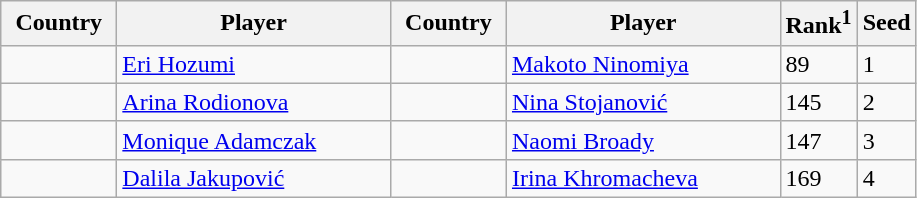<table class="sortable wikitable">
<tr>
<th width="70">Country</th>
<th width="175">Player</th>
<th width="70">Country</th>
<th width="175">Player</th>
<th>Rank<sup>1</sup></th>
<th>Seed</th>
</tr>
<tr>
<td></td>
<td><a href='#'>Eri Hozumi</a></td>
<td></td>
<td><a href='#'>Makoto Ninomiya</a></td>
<td>89</td>
<td>1</td>
</tr>
<tr>
<td></td>
<td><a href='#'>Arina Rodionova</a></td>
<td></td>
<td><a href='#'>Nina Stojanović</a></td>
<td>145</td>
<td>2</td>
</tr>
<tr>
<td></td>
<td><a href='#'>Monique Adamczak</a></td>
<td></td>
<td><a href='#'>Naomi Broady</a></td>
<td>147</td>
<td>3</td>
</tr>
<tr>
<td></td>
<td><a href='#'>Dalila Jakupović</a></td>
<td></td>
<td><a href='#'>Irina Khromacheva</a></td>
<td>169</td>
<td>4</td>
</tr>
</table>
